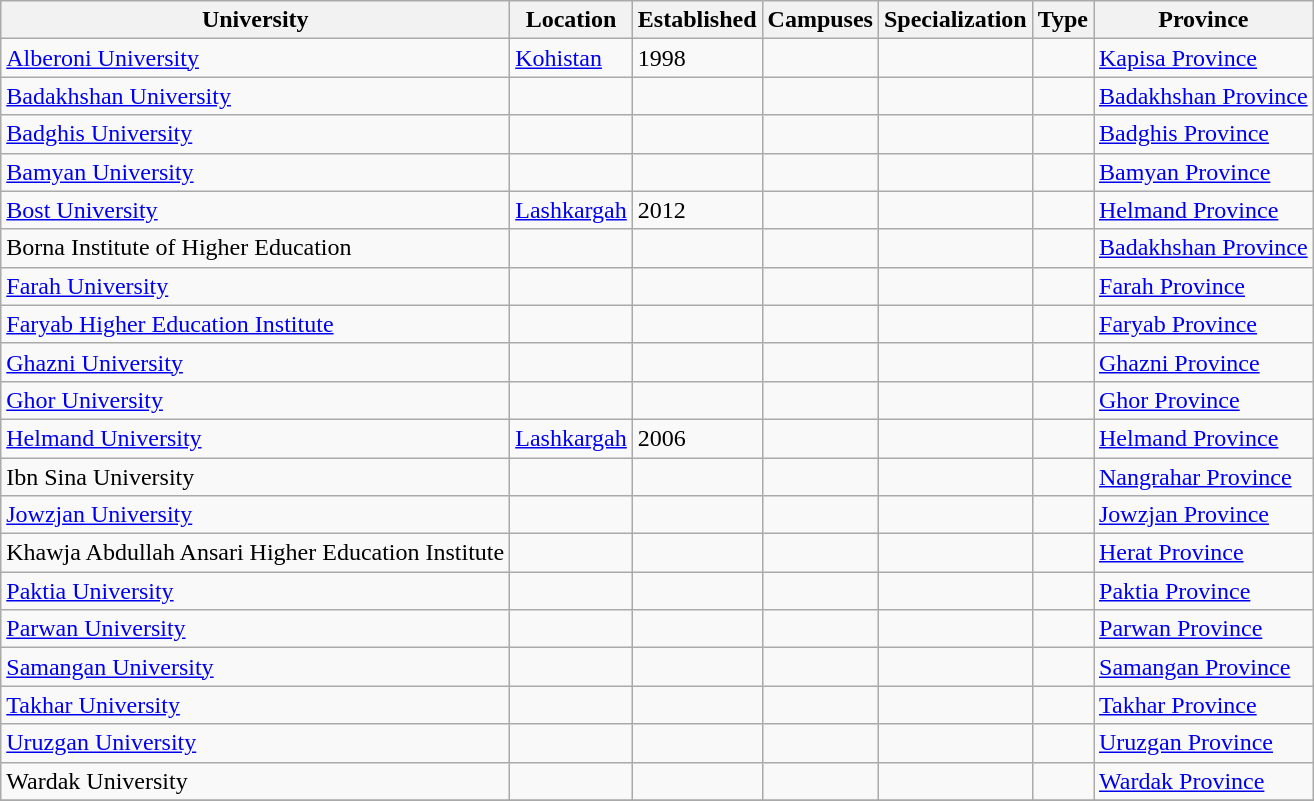<table class="wikitable sortable">
<tr>
<th>University</th>
<th>Location</th>
<th>Established</th>
<th>Campuses</th>
<th>Specialization</th>
<th>Type</th>
<th>Province</th>
</tr>
<tr>
<td><a href='#'>Alberoni University</a></td>
<td><a href='#'>Kohistan</a></td>
<td>1998</td>
<td></td>
<td></td>
<td></td>
<td><a href='#'>Kapisa Province</a></td>
</tr>
<tr>
<td><a href='#'>Badakhshan University</a></td>
<td></td>
<td></td>
<td></td>
<td></td>
<td></td>
<td><a href='#'>Badakhshan Province</a></td>
</tr>
<tr>
<td><a href='#'>Badghis University</a></td>
<td></td>
<td></td>
<td></td>
<td></td>
<td></td>
<td><a href='#'>Badghis Province</a></td>
</tr>
<tr>
<td><a href='#'>Bamyan University</a></td>
<td></td>
<td></td>
<td></td>
<td></td>
<td></td>
<td><a href='#'>Bamyan Province</a></td>
</tr>
<tr>
<td><a href='#'>Bost University</a></td>
<td><a href='#'>Lashkargah</a></td>
<td>2012</td>
<td></td>
<td></td>
<td></td>
<td><a href='#'>Helmand Province</a></td>
</tr>
<tr>
<td>Borna Institute of Higher Education</td>
<td></td>
<td></td>
<td></td>
<td></td>
<td></td>
<td><a href='#'>Badakhshan Province</a></td>
</tr>
<tr>
<td><a href='#'>Farah University</a></td>
<td></td>
<td></td>
<td></td>
<td></td>
<td></td>
<td><a href='#'>Farah Province</a></td>
</tr>
<tr>
<td><a href='#'>Faryab Higher Education Institute</a></td>
<td></td>
<td></td>
<td></td>
<td></td>
<td></td>
<td><a href='#'>Faryab Province</a></td>
</tr>
<tr>
<td><a href='#'>Ghazni University</a></td>
<td></td>
<td></td>
<td></td>
<td></td>
<td></td>
<td><a href='#'>Ghazni Province</a></td>
</tr>
<tr>
<td><a href='#'>Ghor University</a></td>
<td></td>
<td></td>
<td></td>
<td></td>
<td></td>
<td><a href='#'>Ghor Province</a></td>
</tr>
<tr>
<td><a href='#'>Helmand University</a></td>
<td><a href='#'>Lashkargah</a></td>
<td>2006</td>
<td></td>
<td></td>
<td></td>
<td><a href='#'>Helmand Province</a></td>
</tr>
<tr>
<td>Ibn Sina University</td>
<td></td>
<td></td>
<td></td>
<td></td>
<td></td>
<td><a href='#'>Nangrahar Province</a></td>
</tr>
<tr>
<td><a href='#'>Jowzjan University</a></td>
<td></td>
<td></td>
<td></td>
<td></td>
<td></td>
<td><a href='#'>Jowzjan Province</a></td>
</tr>
<tr>
<td>Khawja Abdullah Ansari Higher Education Institute</td>
<td></td>
<td></td>
<td></td>
<td></td>
<td></td>
<td><a href='#'>Herat Province</a></td>
</tr>
<tr>
<td><a href='#'>Paktia University</a></td>
<td></td>
<td></td>
<td></td>
<td></td>
<td></td>
<td><a href='#'>Paktia Province</a></td>
</tr>
<tr>
<td><a href='#'>Parwan University</a></td>
<td></td>
<td></td>
<td></td>
<td></td>
<td></td>
<td><a href='#'>Parwan Province</a></td>
</tr>
<tr>
<td><a href='#'>Samangan University</a></td>
<td></td>
<td></td>
<td></td>
<td></td>
<td></td>
<td><a href='#'>Samangan Province</a></td>
</tr>
<tr>
<td><a href='#'>Takhar University</a></td>
<td></td>
<td></td>
<td></td>
<td></td>
<td></td>
<td><a href='#'>Takhar Province</a></td>
</tr>
<tr>
<td><a href='#'>Uruzgan University</a></td>
<td></td>
<td></td>
<td></td>
<td></td>
<td></td>
<td><a href='#'>Uruzgan Province</a></td>
</tr>
<tr>
<td>Wardak University</td>
<td></td>
<td></td>
<td></td>
<td></td>
<td></td>
<td><a href='#'>Wardak Province</a></td>
</tr>
<tr>
</tr>
</table>
